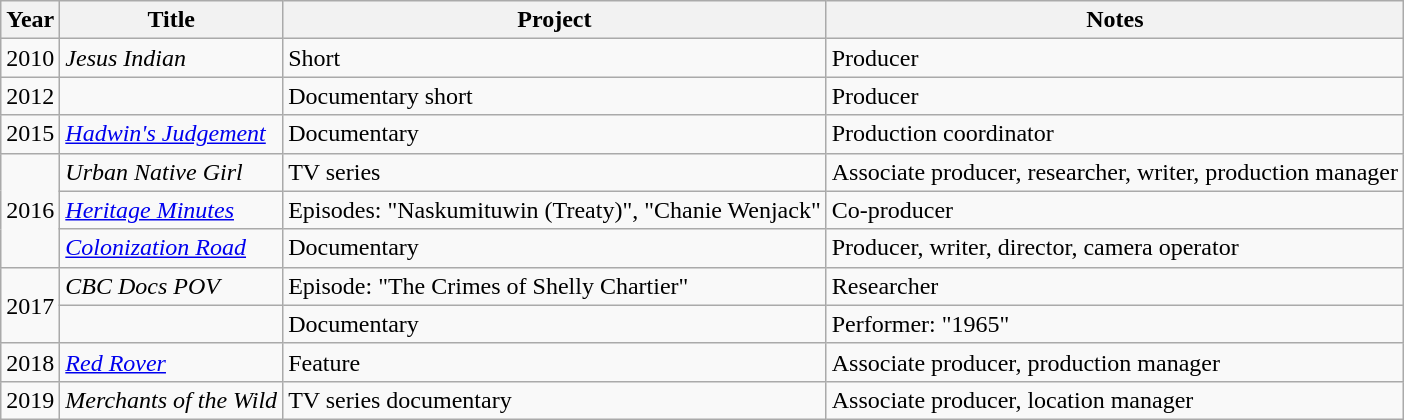<table class="wikitable sortable">
<tr>
<th>Year</th>
<th>Title</th>
<th>Project</th>
<th class="unsortable">Notes</th>
</tr>
<tr>
<td>2010</td>
<td><em>Jesus Indian</em></td>
<td>Short</td>
<td>Producer</td>
</tr>
<tr>
<td>2012</td>
<td><em></em></td>
<td>Documentary short</td>
<td>Producer</td>
</tr>
<tr>
<td>2015</td>
<td><em><a href='#'>Hadwin's Judgement</a></em></td>
<td>Documentary</td>
<td>Production coordinator</td>
</tr>
<tr>
<td rowspan="3">2016</td>
<td><em>Urban Native Girl</em></td>
<td>TV series</td>
<td>Associate producer, researcher, writer, production manager</td>
</tr>
<tr>
<td><em><a href='#'>Heritage Minutes</a></em></td>
<td>Episodes: "Naskumituwin (Treaty)", "Chanie Wenjack"</td>
<td>Co-producer</td>
</tr>
<tr>
<td><em><a href='#'>Colonization Road</a></em></td>
<td>Documentary</td>
<td>Producer, writer, director, camera operator</td>
</tr>
<tr>
<td rowspan="2">2017</td>
<td><em>CBC Docs POV</em></td>
<td>Episode: "The Crimes of Shelly Chartier"</td>
<td>Researcher</td>
</tr>
<tr>
<td><em></em></td>
<td>Documentary</td>
<td>Performer: "1965"</td>
</tr>
<tr>
<td>2018</td>
<td><em><a href='#'>Red Rover</a></em></td>
<td>Feature</td>
<td>Associate producer, production manager</td>
</tr>
<tr>
<td>2019</td>
<td><em>Merchants of the Wild</em></td>
<td>TV series documentary</td>
<td>Associate producer, location manager</td>
</tr>
</table>
